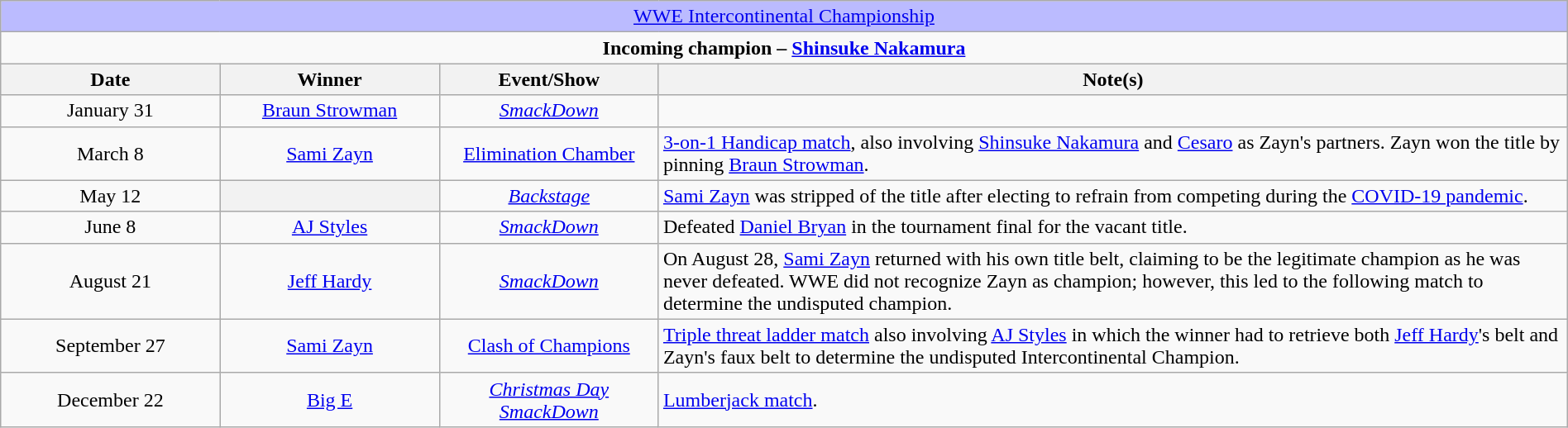<table class="wikitable" style="text-align:center; width:100%;">
<tr style="background:#BBF;">
<td colspan="4" style="text-align: center;"><a href='#'>WWE Intercontinental Championship</a></td>
</tr>
<tr>
<td colspan="4" style="text-align: center;"><strong>Incoming champion – <a href='#'>Shinsuke Nakamura</a></strong></td>
</tr>
<tr>
<th width=14%>Date</th>
<th width=14%>Winner</th>
<th width=14%>Event/Show</th>
<th width=58%>Note(s)</th>
</tr>
<tr>
<td>January 31</td>
<td><a href='#'>Braun Strowman</a></td>
<td><em><a href='#'>SmackDown</a></em></td>
<td></td>
</tr>
<tr>
<td>March 8</td>
<td><a href='#'>Sami Zayn</a></td>
<td><a href='#'>Elimination Chamber</a></td>
<td style="text-align: left;"><a href='#'>3-on-1 Handicap match</a>, also involving <a href='#'>Shinsuke Nakamura</a> and <a href='#'>Cesaro</a> as Zayn's partners. Zayn won the title by pinning <a href='#'>Braun Strowman</a>.</td>
</tr>
<tr>
<td>May 12</td>
<th></th>
<td><em><a href='#'>Backstage</a></em></td>
<td style="text-align: left;"><a href='#'>Sami Zayn</a> was stripped of the title after electing to refrain from competing during the <a href='#'>COVID-19 pandemic</a>.</td>
</tr>
<tr>
<td>June 8<br></td>
<td><a href='#'>AJ Styles</a></td>
<td><em><a href='#'>SmackDown</a></em></td>
<td style="text-align: left;">Defeated <a href='#'>Daniel Bryan</a> in the tournament final for the vacant title.</td>
</tr>
<tr>
<td>August 21</td>
<td><a href='#'>Jeff Hardy</a></td>
<td><em><a href='#'>SmackDown</a></em></td>
<td align="left">On August 28, <a href='#'>Sami Zayn</a> returned with his own title belt, claiming to be the legitimate champion as he was never defeated. WWE did not recognize Zayn as champion; however, this led to the following match to determine the undisputed champion.</td>
</tr>
<tr>
<td>September 27</td>
<td><a href='#'>Sami Zayn</a></td>
<td><a href='#'>Clash of Champions</a></td>
<td align=left><a href='#'>Triple threat ladder match</a> also involving <a href='#'>AJ Styles</a> in which the winner had to retrieve both <a href='#'>Jeff Hardy</a>'s belt and Zayn's faux belt to determine the undisputed Intercontinental Champion.</td>
</tr>
<tr>
<td>December 22<br></td>
<td><a href='#'>Big E</a></td>
<td><em><a href='#'>Christmas Day SmackDown</a></em></td>
<td align=left><a href='#'>Lumberjack match</a>.</td>
</tr>
</table>
